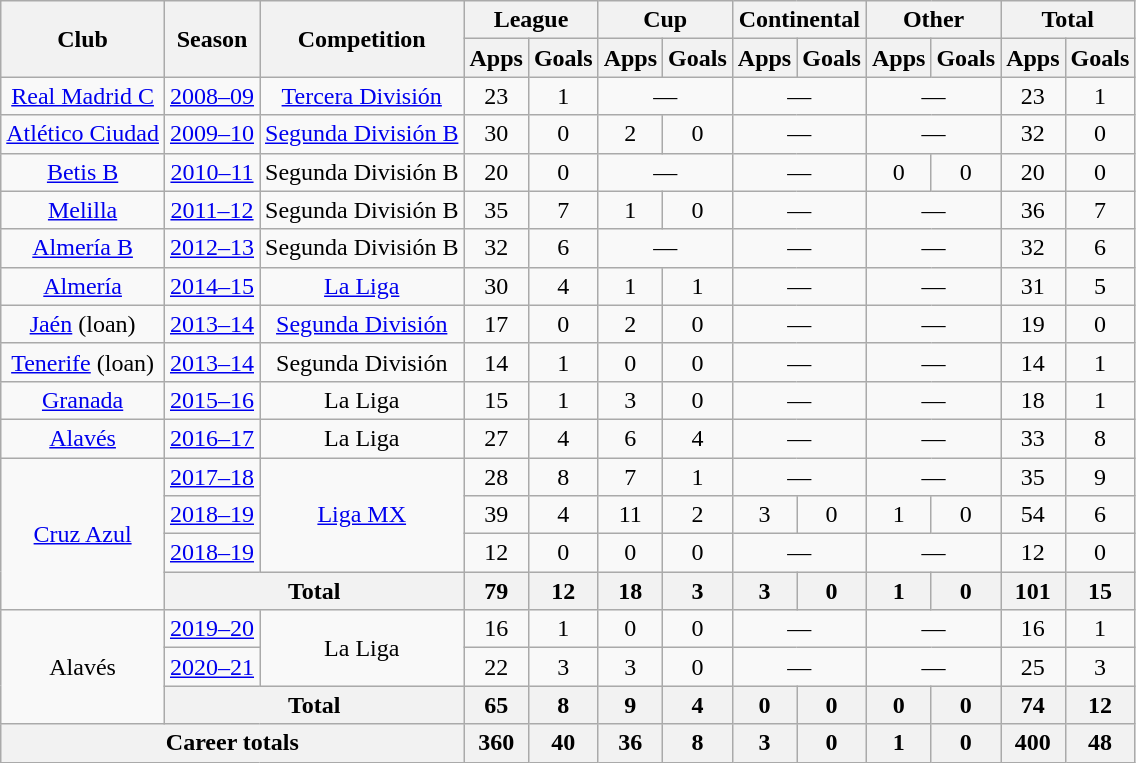<table class="wikitable" style="text-align: center;">
<tr>
<th rowspan="2">Club</th>
<th rowspan="2">Season</th>
<th rowspan="2">Competition</th>
<th colspan="2">League</th>
<th colspan="2">Cup</th>
<th colspan="2">Continental</th>
<th colspan="2">Other</th>
<th colspan="2">Total</th>
</tr>
<tr>
<th>Apps</th>
<th>Goals</th>
<th>Apps</th>
<th>Goals</th>
<th>Apps</th>
<th>Goals</th>
<th>Apps</th>
<th>Goals</th>
<th>Apps</th>
<th>Goals</th>
</tr>
<tr>
<td><a href='#'>Real Madrid C</a></td>
<td><a href='#'>2008–09</a></td>
<td><a href='#'>Tercera División</a></td>
<td>23</td>
<td>1</td>
<td colspan="2">—</td>
<td colspan="2">—</td>
<td colspan="2">—</td>
<td>23</td>
<td>1</td>
</tr>
<tr>
<td><a href='#'>Atlético Ciudad</a></td>
<td><a href='#'>2009–10</a></td>
<td valign="center"><a href='#'>Segunda División B</a></td>
<td>30</td>
<td>0</td>
<td>2</td>
<td>0</td>
<td colspan="2">—</td>
<td colspan="2">—</td>
<td>32</td>
<td>0</td>
</tr>
<tr>
<td><a href='#'>Betis B</a></td>
<td><a href='#'>2010–11</a></td>
<td>Segunda División B</td>
<td>20</td>
<td>0</td>
<td colspan="2">—</td>
<td colspan="2">—</td>
<td>0</td>
<td>0</td>
<td>20</td>
<td>0</td>
</tr>
<tr>
<td><a href='#'>Melilla</a></td>
<td><a href='#'>2011–12</a></td>
<td>Segunda División B</td>
<td>35</td>
<td>7</td>
<td>1</td>
<td>0</td>
<td colspan="2">—</td>
<td colspan="2">—</td>
<td>36</td>
<td>7</td>
</tr>
<tr>
<td><a href='#'>Almería B</a></td>
<td><a href='#'>2012–13</a></td>
<td>Segunda División B</td>
<td>32</td>
<td>6</td>
<td colspan="2">—</td>
<td colspan="2">—</td>
<td colspan="2">—</td>
<td>32</td>
<td>6</td>
</tr>
<tr>
<td><a href='#'>Almería</a></td>
<td><a href='#'>2014–15</a></td>
<td><a href='#'>La Liga</a></td>
<td>30</td>
<td>4</td>
<td>1</td>
<td>1</td>
<td colspan="2">—</td>
<td colspan="2">—</td>
<td>31</td>
<td>5</td>
</tr>
<tr>
<td><a href='#'>Jaén</a> (loan)</td>
<td><a href='#'>2013–14</a></td>
<td valign="center"><a href='#'>Segunda División</a></td>
<td>17</td>
<td>0</td>
<td>2</td>
<td>0</td>
<td colspan="2">—</td>
<td colspan="2">—</td>
<td>19</td>
<td>0</td>
</tr>
<tr>
<td><a href='#'>Tenerife</a> (loan)</td>
<td><a href='#'>2013–14</a></td>
<td>Segunda División</td>
<td>14</td>
<td>1</td>
<td>0</td>
<td>0</td>
<td colspan="2">—</td>
<td colspan="2">—</td>
<td>14</td>
<td>1</td>
</tr>
<tr>
<td><a href='#'>Granada</a></td>
<td><a href='#'>2015–16</a></td>
<td>La Liga</td>
<td>15</td>
<td>1</td>
<td>3</td>
<td>0</td>
<td colspan="2">—</td>
<td colspan="2">—</td>
<td>18</td>
<td>1</td>
</tr>
<tr>
<td><a href='#'>Alavés</a></td>
<td><a href='#'>2016–17</a></td>
<td>La Liga</td>
<td>27</td>
<td>4</td>
<td>6</td>
<td>4</td>
<td colspan="2">—</td>
<td colspan="2">—</td>
<td>33</td>
<td>8</td>
</tr>
<tr>
<td rowspan=4><a href='#'>Cruz Azul</a></td>
<td><a href='#'>2017–18</a></td>
<td rowspan="3"><a href='#'>Liga MX</a></td>
<td>28</td>
<td>8</td>
<td>7</td>
<td>1</td>
<td colspan="2">—</td>
<td colspan="2">—</td>
<td>35</td>
<td>9</td>
</tr>
<tr>
<td><a href='#'>2018–19</a></td>
<td>39</td>
<td>4</td>
<td>11</td>
<td>2</td>
<td>3</td>
<td>0</td>
<td>1</td>
<td>0</td>
<td>54</td>
<td>6</td>
</tr>
<tr>
<td><a href='#'>2018–19</a></td>
<td>12</td>
<td>0</td>
<td>0</td>
<td>0</td>
<td colspan="2">—</td>
<td colspan="2">—</td>
<td>12</td>
<td>0</td>
</tr>
<tr>
<th colspan=2>Total</th>
<th>79</th>
<th>12</th>
<th>18</th>
<th>3</th>
<th>3</th>
<th>0</th>
<th>1</th>
<th>0</th>
<th>101</th>
<th>15</th>
</tr>
<tr>
<td rowspan=3>Alavés</td>
<td><a href='#'>2019–20</a></td>
<td rowspan=2>La Liga</td>
<td>16</td>
<td>1</td>
<td>0</td>
<td>0</td>
<td colspan="2">—</td>
<td colspan="2">—</td>
<td>16</td>
<td>1</td>
</tr>
<tr>
<td><a href='#'>2020–21</a></td>
<td>22</td>
<td>3</td>
<td>3</td>
<td>0</td>
<td colspan="2">—</td>
<td colspan="2">—</td>
<td>25</td>
<td>3</td>
</tr>
<tr>
<th colspan=2>Total</th>
<th>65</th>
<th>8</th>
<th>9</th>
<th>4</th>
<th>0</th>
<th>0</th>
<th>0</th>
<th>0</th>
<th>74</th>
<th>12</th>
</tr>
<tr>
<th colspan="3">Career totals</th>
<th>360</th>
<th>40</th>
<th>36</th>
<th>8</th>
<th>3</th>
<th>0</th>
<th>1</th>
<th>0</th>
<th>400</th>
<th>48</th>
</tr>
</table>
